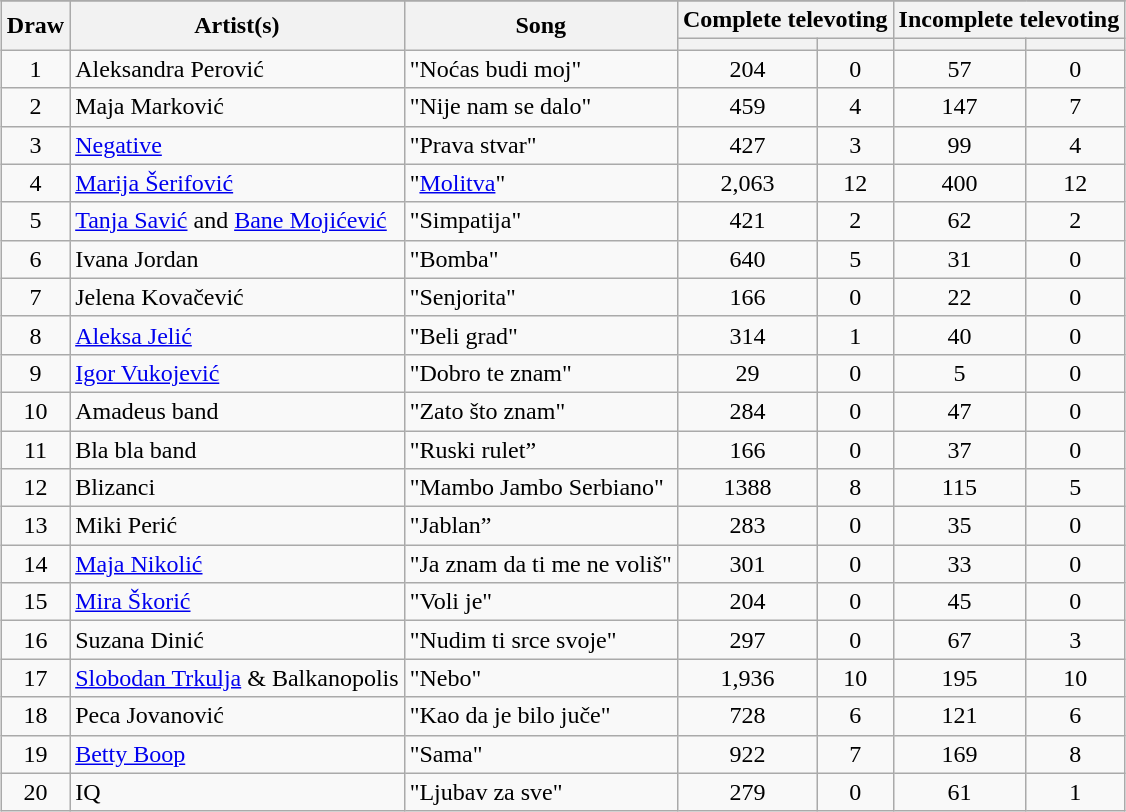<table class="wikitable sortable" style="margin: 1em auto 1em auto;">
<tr>
</tr>
<tr>
<th rowspan="2">Draw</th>
<th rowspan="2" class="unsortable">Artist(s)</th>
<th rowspan="2" class="unsortable">Song</th>
<th colspan="2">Complete televoting</th>
<th colspan="2"><span>Incomplete televoting</span></th>
</tr>
<tr>
<th></th>
<th class="unsortable"></th>
<th></th>
<th class="unsortable"></th>
</tr>
<tr>
<td style="text-align:center;">1</td>
<td align="left">Aleksandra Perović</td>
<td align="left">"Noćas budi moj"</td>
<td align="center">204</td>
<td align="center">0</td>
<td align="center">57</td>
<td align="center">0</td>
</tr>
<tr>
<td style="text-align:center;">2</td>
<td align="left">Maja Marković</td>
<td align="left">"Nije nam se dalo"</td>
<td align="center">459</td>
<td align="center">4</td>
<td align="center">147</td>
<td align="center">7</td>
</tr>
<tr>
<td style="text-align:center;">3</td>
<td align="left"><a href='#'>Negative</a></td>
<td align="left">"Prava stvar"</td>
<td align="center">427</td>
<td align="center">3</td>
<td align="center">99</td>
<td align="center">4</td>
</tr>
<tr>
<td style="text-align:center;">4</td>
<td align="left"><a href='#'>Marija Šerifović</a></td>
<td align="left">"<a href='#'>Molitva</a>"</td>
<td align="center">2,063</td>
<td align="center">12</td>
<td align="center">400</td>
<td align="center">12</td>
</tr>
<tr>
<td style="text-align:center;">5</td>
<td align="left"><a href='#'>Tanja Savić</a> and <a href='#'>Bane Mojićević</a></td>
<td align="left">"Simpatija"</td>
<td align="center">421</td>
<td align="center">2</td>
<td align="center">62</td>
<td align="center">2</td>
</tr>
<tr>
<td style="text-align:center;">6</td>
<td align="left">Ivana Jordan</td>
<td align="left">"Bomba"</td>
<td align="center">640</td>
<td align="center">5</td>
<td align="center">31</td>
<td align="center">0</td>
</tr>
<tr>
<td style="text-align:center;">7</td>
<td align="left">Jelena Kovačević</td>
<td align="left">"Senjorita"</td>
<td align="center">166</td>
<td align="center">0</td>
<td align="center">22</td>
<td align="center">0</td>
</tr>
<tr>
<td style="text-align:center;">8</td>
<td align="left"><a href='#'>Aleksa Jelić</a></td>
<td align="left">"Beli grad"</td>
<td align="center">314</td>
<td align="center">1</td>
<td align="center">40</td>
<td align="center">0</td>
</tr>
<tr>
<td style="text-align:center;">9</td>
<td align="left"><a href='#'>Igor Vukojević</a></td>
<td align="left">"Dobro te znam"</td>
<td align="center">29</td>
<td align="center">0</td>
<td align="center">5</td>
<td align="center">0</td>
</tr>
<tr>
<td style="text-align:center;">10</td>
<td align="left">Amadeus band</td>
<td align="left">"Zato što znam"</td>
<td align="center">284</td>
<td align="center">0</td>
<td align="center">47</td>
<td align="center">0</td>
</tr>
<tr>
<td style="text-align:center;">11</td>
<td align="left">Bla bla band</td>
<td align="left">"Ruski rulet”</td>
<td align="center">166</td>
<td align="center">0</td>
<td align="center">37</td>
<td align="center">0</td>
</tr>
<tr>
<td style="text-align:center;">12</td>
<td align="left">Blizanci</td>
<td align="left">"Mambo Jambo Serbiano"</td>
<td align="center">1388</td>
<td align="center">8</td>
<td align="center">115</td>
<td align="center">5</td>
</tr>
<tr>
<td style="text-align:center;">13</td>
<td align="left">Miki Perić</td>
<td align="left">"Jablan”</td>
<td align="center">283</td>
<td align="center">0</td>
<td align="center">35</td>
<td align="center">0</td>
</tr>
<tr>
<td style="text-align:center;">14</td>
<td align="left"><a href='#'>Maja Nikolić</a></td>
<td align="left">"Ja znam da ti me ne voliš"</td>
<td align="center">301</td>
<td align="center">0</td>
<td align="center">33</td>
<td align="center">0</td>
</tr>
<tr>
<td style="text-align:center;">15</td>
<td align="left"><a href='#'>Mira Škorić</a></td>
<td align="left">"Voli je"</td>
<td align="center">204</td>
<td align="center">0</td>
<td align="center">45</td>
<td align="center">0</td>
</tr>
<tr>
<td style="text-align:center;">16</td>
<td align="left">Suzana Dinić</td>
<td align="left">"Nudim ti srce svoje"</td>
<td align="center">297</td>
<td align="center">0</td>
<td align="center">67</td>
<td align="center">3</td>
</tr>
<tr>
<td style="text-align:center;">17</td>
<td align="left"><a href='#'>Slobodan Trkulja</a> & Balkanopolis</td>
<td align="left">"Nebo"</td>
<td align="center">1,936</td>
<td align="center">10</td>
<td align="center">195</td>
<td align="center">10</td>
</tr>
<tr>
<td style="text-align:center;">18</td>
<td align="left">Peca Jovanović</td>
<td align="left">"Kao da je bilo juče"</td>
<td align="center">728</td>
<td align="center">6</td>
<td align="center">121</td>
<td align="center">6</td>
</tr>
<tr>
<td style="text-align:center;">19</td>
<td align="left"><a href='#'>Betty Boop</a></td>
<td align="left">"Sama"</td>
<td align="center">922</td>
<td align="center">7</td>
<td align="center">169</td>
<td align="center">8</td>
</tr>
<tr>
<td style="text-align:center;">20</td>
<td align="left">IQ</td>
<td align="left">"Ljubav za sve"</td>
<td align="center">279</td>
<td align="center">0</td>
<td align="center">61</td>
<td align="center">1</td>
</tr>
</table>
